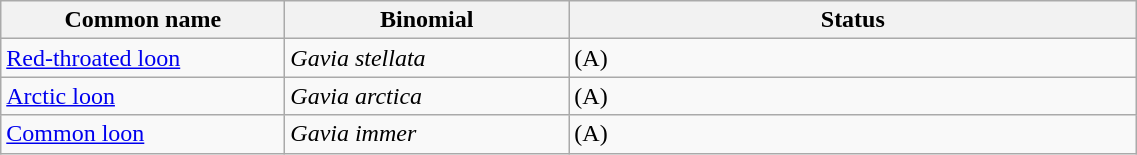<table width=60% class="wikitable">
<tr>
<th width=15%>Common name</th>
<th width=15%>Binomial</th>
<th width=30%>Status</th>
</tr>
<tr>
<td><a href='#'>Red-throated loon</a></td>
<td><em>Gavia stellata</em></td>
<td>(A)</td>
</tr>
<tr>
<td><a href='#'>Arctic loon</a></td>
<td><em>Gavia arctica</em></td>
<td>(A)</td>
</tr>
<tr>
<td><a href='#'>Common loon</a></td>
<td><em>Gavia immer</em></td>
<td>(A)</td>
</tr>
</table>
